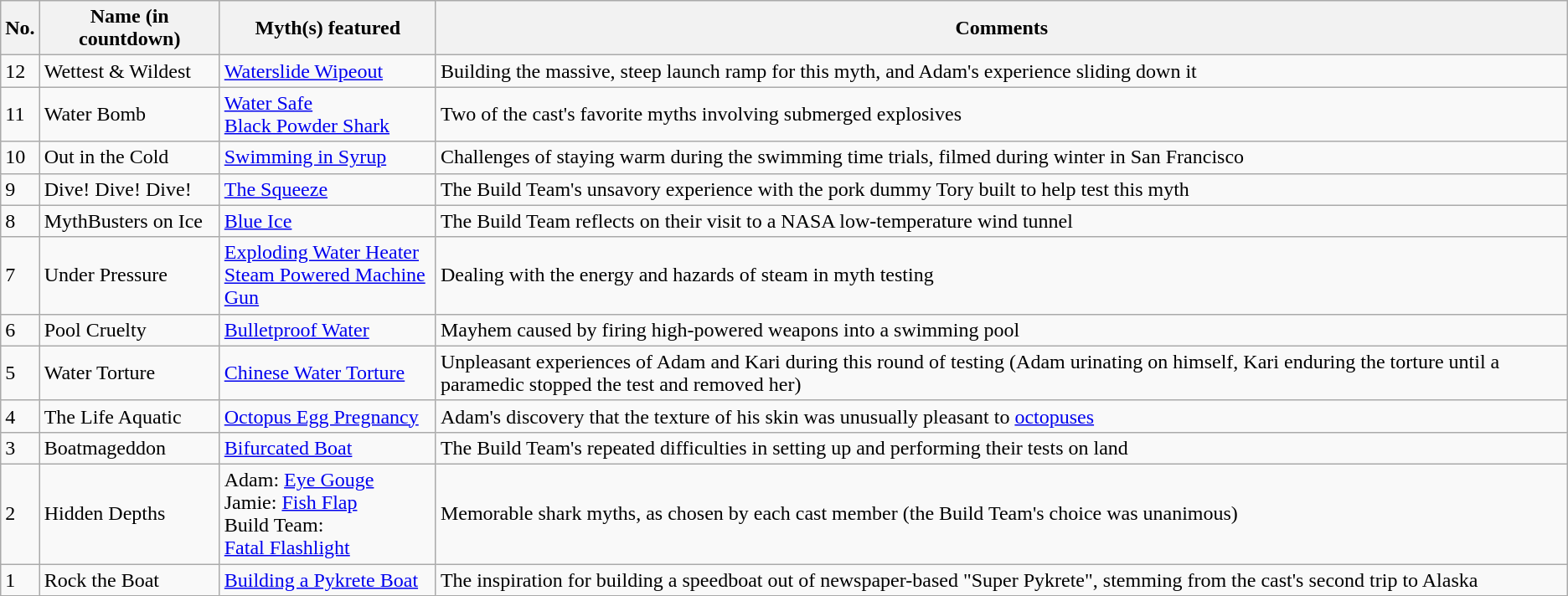<table class="wikitable plainrowheaders">
<tr>
<th>No.</th>
<th>Name (in countdown)</th>
<th>Myth(s) featured</th>
<th>Comments</th>
</tr>
<tr>
<td>12</td>
<td>Wettest & Wildest</td>
<td><a href='#'>Waterslide Wipeout</a></td>
<td>Building the massive, steep launch ramp for this myth, and Adam's experience sliding down it</td>
</tr>
<tr>
<td>11</td>
<td>Water Bomb</td>
<td><a href='#'>Water Safe</a><br><a href='#'>Black Powder Shark</a></td>
<td>Two of the cast's favorite myths involving submerged explosives</td>
</tr>
<tr>
<td>10</td>
<td>Out in the Cold</td>
<td><a href='#'>Swimming in Syrup</a></td>
<td>Challenges of staying warm during the swimming time trials, filmed during winter in San Francisco</td>
</tr>
<tr>
<td>9</td>
<td>Dive! Dive! Dive!</td>
<td><a href='#'>The Squeeze</a></td>
<td>The Build Team's unsavory experience with the pork dummy Tory built to help test this myth</td>
</tr>
<tr>
<td>8</td>
<td>MythBusters on Ice</td>
<td><a href='#'>Blue Ice</a></td>
<td>The Build Team reflects on their visit to a NASA low-temperature wind tunnel</td>
</tr>
<tr>
<td>7</td>
<td>Under Pressure</td>
<td><a href='#'>Exploding Water Heater</a><br><a href='#'>Steam Powered Machine Gun</a></td>
<td>Dealing with the energy and hazards of steam in myth testing</td>
</tr>
<tr>
<td>6</td>
<td>Pool Cruelty</td>
<td><a href='#'>Bulletproof Water</a></td>
<td>Mayhem caused by firing high-powered weapons into a swimming pool</td>
</tr>
<tr>
<td>5</td>
<td>Water Torture</td>
<td><a href='#'>Chinese Water Torture</a></td>
<td>Unpleasant experiences of Adam and Kari during this round of testing (Adam urinating on himself, Kari enduring the torture until a paramedic stopped the test and removed her)</td>
</tr>
<tr>
<td>4</td>
<td>The Life Aquatic</td>
<td><a href='#'>Octopus Egg Pregnancy</a></td>
<td>Adam's discovery that the texture of his skin was unusually pleasant to <a href='#'>octopuses</a></td>
</tr>
<tr>
<td>3</td>
<td>Boatmageddon</td>
<td><a href='#'>Bifurcated Boat</a></td>
<td>The Build Team's repeated difficulties in setting up and performing their tests on land</td>
</tr>
<tr>
<td>2</td>
<td>Hidden Depths</td>
<td>Adam: <a href='#'>Eye Gouge</a><br>Jamie: <a href='#'>Fish Flap</a><br>Build Team:<br><a href='#'>Fatal Flashlight</a></td>
<td>Memorable shark myths, as chosen by each cast member (the Build Team's choice was unanimous)</td>
</tr>
<tr>
<td>1</td>
<td>Rock the Boat</td>
<td><a href='#'>Building a Pykrete Boat</a></td>
<td>The inspiration for building a speedboat out of newspaper-based "Super Pykrete", stemming from the cast's second trip to Alaska</td>
</tr>
</table>
